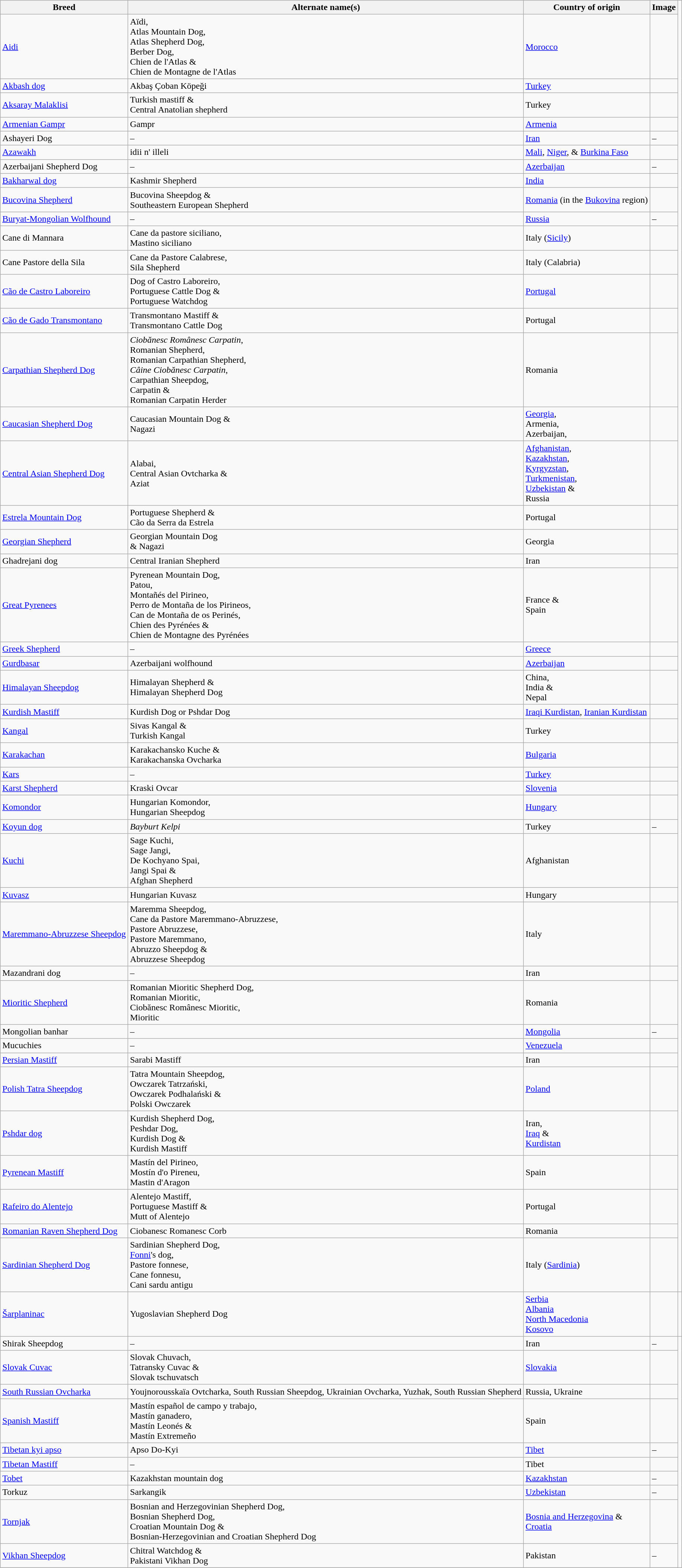<table class="wikitable sortable">
<tr>
<th>Breed</th>
<th>Alternate name(s)</th>
<th>Country of origin</th>
<th class="unsortable">Image</th>
</tr>
<tr>
<td><a href='#'>Aidi</a></td>
<td>Aïdi,<br>Atlas Mountain Dog,<br>Atlas Shepherd Dog,<br>Berber Dog,<br>Chien de l'Atlas &<br>Chien de Montagne de l'Atlas</td>
<td><a href='#'>Morocco</a></td>
<td></td>
</tr>
<tr>
<td><a href='#'>Akbash dog</a></td>
<td>Akbaş Çoban Köpeği</td>
<td><a href='#'>Turkey</a></td>
<td></td>
</tr>
<tr>
<td><a href='#'>Aksaray Malaklisi</a></td>
<td>Turkish mastiff &<br>Central Anatolian shepherd</td>
<td>Turkey</td>
<td></td>
</tr>
<tr>
<td><a href='#'>Armenian Gampr</a></td>
<td>Gampr</td>
<td><a href='#'>Armenia</a></td>
<td></td>
</tr>
<tr>
<td>Ashayeri Dog</td>
<td>–</td>
<td><a href='#'>Iran</a></td>
<td>–</td>
</tr>
<tr>
<td><a href='#'>Azawakh</a></td>
<td>idii n' illeli</td>
<td><a href='#'>Mali</a>, <a href='#'>Niger</a>, & <a href='#'>Burkina Faso</a></td>
<td></td>
</tr>
<tr>
<td>Azerbaijani Shepherd Dog</td>
<td>–</td>
<td><a href='#'>Azerbaijan</a></td>
<td>–</td>
</tr>
<tr>
<td><a href='#'>Bakharwal dog</a></td>
<td>Kashmir Shepherd</td>
<td><a href='#'>India</a></td>
<td></td>
</tr>
<tr>
<td><a href='#'>Bucovina Shepherd</a></td>
<td>Bucovina Sheepdog &<br>Southeastern European Shepherd</td>
<td><a href='#'>Romania</a> (in the <a href='#'>Bukovina</a> region)</td>
<td></td>
</tr>
<tr>
<td><a href='#'>Buryat-Mongolian Wolfhound</a></td>
<td>–</td>
<td><a href='#'>Russia</a></td>
<td>–</td>
</tr>
<tr>
<td>Cane di Mannara</td>
<td>Cane da pastore siciliano,<br>Mastino siciliano</td>
<td>Italy (<a href='#'>Sicily</a>)</td>
<td></td>
</tr>
<tr>
<td>Cane Pastore della Sila</td>
<td>Cane da Pastore Calabrese,<br>Sila Shepherd</td>
<td>Italy (Calabria)</td>
<td></td>
</tr>
<tr>
<td><a href='#'>Cão de Castro Laboreiro</a></td>
<td>Dog of Castro Laboreiro,<br>Portuguese Cattle Dog &<br>Portuguese Watchdog</td>
<td><a href='#'>Portugal</a></td>
<td></td>
</tr>
<tr>
<td><a href='#'>Cão de Gado Transmontano</a></td>
<td>Transmontano Mastiff &<br>Transmontano Cattle Dog</td>
<td>Portugal</td>
<td></td>
</tr>
<tr>
<td><a href='#'>Carpathian Shepherd Dog</a></td>
<td><em>Ciobănesc Românesc Carpatin</em>, <br>Romanian Shepherd, <br>Romanian Carpathian Shepherd, <br><em>Câine Ciobănesc Carpatin</em>, <br>Carpathian Sheepdog, <br>Carpatin &<br>Romanian Carpatin Herder</td>
<td>Romania</td>
<td></td>
</tr>
<tr>
<td><a href='#'>Caucasian Shepherd Dog</a></td>
<td>Caucasian Mountain Dog &<br>Nagazi</td>
<td><a href='#'>Georgia</a>,<br>Armenia,<br>Azerbaijan,<br></td>
<td></td>
</tr>
<tr>
<td><a href='#'>Central Asian Shepherd Dog</a></td>
<td>Alabai,<br>Central Asian Ovtcharka &<br>Aziat</td>
<td><a href='#'>Afghanistan</a>,<br><a href='#'>Kazakhstan</a>,<br><a href='#'>Kyrgyzstan</a>,<br><a href='#'>Turkmenistan</a>,<br><a href='#'>Uzbekistan</a> &<br>Russia</td>
<td></td>
</tr>
<tr>
<td><a href='#'>Estrela Mountain Dog</a></td>
<td>Portuguese Shepherd &<br>Cão da Serra da Estrela</td>
<td>Portugal</td>
<td></td>
</tr>
<tr>
<td><a href='#'>Georgian Shepherd</a></td>
<td>Georgian Mountain Dog <br>& Nagazi</td>
<td>Georgia</td>
<td></td>
</tr>
<tr>
<td>Ghadrejani dog</td>
<td>Central Iranian Shepherd</td>
<td>Iran</td>
<td></td>
</tr>
<tr>
<td><a href='#'>Great Pyrenees</a></td>
<td>Pyrenean Mountain Dog,<br>Patou,<br>Montañés del Pirineo,<br>Perro de Montaña de los Pirineos,<br>Can de Montaña de os Perinés,<br>Chien des Pyrénées &<br>Chien de Montagne des Pyrénées</td>
<td>France &<br>Spain</td>
<td></td>
</tr>
<tr>
<td><a href='#'>Greek Shepherd</a></td>
<td>–</td>
<td><a href='#'>Greece</a></td>
<td></td>
</tr>
<tr>
<td><a href='#'>Gurdbasar</a></td>
<td>Azerbaijani wolfhound</td>
<td><a href='#'>Azerbaijan</a></td>
<td></td>
</tr>
<tr>
<td><a href='#'>Himalayan Sheepdog</a></td>
<td>Himalayan Shepherd &<br>Himalayan Shepherd Dog</td>
<td>China,<br>India &<br>Nepal</td>
<td></td>
</tr>
<tr>
<td><a href='#'>Kurdish Mastiff</a></td>
<td>Kurdish Dog or Pshdar Dog</td>
<td><a href='#'>Iraqi Kurdistan</a>, <a href='#'>Iranian Kurdistan</a></td>
<td></td>
</tr>
<tr>
<td><a href='#'>Kangal</a></td>
<td>Sivas Kangal &<br>Turkish Kangal</td>
<td>Turkey</td>
<td></td>
</tr>
<tr>
<td><a href='#'>Karakachan</a></td>
<td>Karakachansko Kuche &<br>Karakachanska Ovcharka</td>
<td><a href='#'>Bulgaria</a></td>
<td></td>
</tr>
<tr>
<td><a href='#'>Kars</a></td>
<td>–</td>
<td><a href='#'>Turkey</a></td>
<td></td>
</tr>
<tr>
<td><a href='#'>Karst Shepherd</a></td>
<td>Kraski Ovcar</td>
<td><a href='#'>Slovenia</a></td>
<td></td>
</tr>
<tr>
<td><a href='#'>Komondor</a></td>
<td>Hungarian Komondor,<br>Hungarian Sheepdog</td>
<td><a href='#'>Hungary</a></td>
<td></td>
</tr>
<tr>
<td><a href='#'>Koyun dog</a></td>
<td><em>Bayburt Kelpi</em></td>
<td>Turkey</td>
<td>–</td>
</tr>
<tr>
<td><a href='#'>Kuchi</a></td>
<td>Sage Kuchi,<br>Sage Jangi,<br>De Kochyano Spai, <br>Jangi Spai &<br>Afghan Shepherd</td>
<td>Afghanistan</td>
<td></td>
</tr>
<tr>
<td><a href='#'>Kuvasz</a></td>
<td>Hungarian Kuvasz</td>
<td>Hungary</td>
<td></td>
</tr>
<tr>
<td><a href='#'>Maremmano-Abruzzese Sheepdog</a></td>
<td>Maremma Sheepdog,<br>Cane da Pastore Maremmano-Abruzzese, <br>Pastore Abruzzese, <br>Pastore Maremmano, <br>Abruzzo Sheepdog &<br>Abruzzese Sheepdog</td>
<td>Italy</td>
<td></td>
</tr>
<tr>
<td>Mazandrani dog</td>
<td>–</td>
<td>Iran</td>
<td></td>
</tr>
<tr>
<td><a href='#'>Mioritic Shepherd</a></td>
<td>Romanian Mioritic Shepherd Dog,<br>Romanian Mioritic, <br>Ciobănesc Românesc Mioritic, <br> Mioritic</td>
<td>Romania</td>
<td></td>
</tr>
<tr>
<td>Mongolian banhar</td>
<td>–</td>
<td><a href='#'>Mongolia</a></td>
<td>–</td>
</tr>
<tr>
<td>Mucuchies</td>
<td>–</td>
<td><a href='#'>Venezuela</a></td>
<td></td>
</tr>
<tr>
<td><a href='#'>Persian Mastiff</a></td>
<td>Sarabi Mastiff</td>
<td>Iran</td>
<td></td>
</tr>
<tr>
<td><a href='#'>Polish Tatra Sheepdog</a></td>
<td>Tatra Mountain Sheepdog,<br>Owczarek Tatrzański,<br>Owczarek Podhalański &<br>Polski Owczarek</td>
<td><a href='#'>Poland</a></td>
<td></td>
</tr>
<tr>
<td><a href='#'>Pshdar dog</a></td>
<td>Kurdish Shepherd Dog,<br>Peshdar Dog,<br>Kurdish Dog &<br>Kurdish Mastiff</td>
<td>Iran, <br><a href='#'>Iraq</a> &<br><a href='#'>Kurdistan</a></td>
<td></td>
</tr>
<tr>
<td><a href='#'>Pyrenean Mastiff</a></td>
<td>Mastín del Pirineo,<br>Mostín d'o Pireneu,<br>Mastin d'Aragon</td>
<td>Spain</td>
<td></td>
</tr>
<tr>
<td><a href='#'>Rafeiro do Alentejo</a></td>
<td>Alentejo Mastiff,<br>Portuguese Mastiff &<br>Mutt of Alentejo</td>
<td>Portugal</td>
<td></td>
</tr>
<tr>
<td><a href='#'>Romanian Raven Shepherd Dog</a></td>
<td>Ciobanesc Romanesc Corb</td>
<td>Romania</td>
<td></td>
</tr>
<tr>
<td><a href='#'>Sardinian Shepherd Dog</a></td>
<td>Sardinian Shepherd Dog,<br><a href='#'>Fonni</a>'s dog,<br>Pastore fonnese,<br>Cane fonnesu,<br>Cani sardu antigu</td>
<td>Italy (<a href='#'>Sardinia</a>)</td>
<td></td>
</tr>
<tr>
<td><a href='#'>Šarplaninac</a></td>
<td>Yugoslavian Shepherd Dog</td>
<td><a href='#'>Serbia</a><br><a href='#'>Albania</a><br><a href='#'>North Macedonia</a><br><a href='#'>Kosovo</a></td>
<td></td>
<td></td>
</tr>
<tr>
<td>Shirak Sheepdog</td>
<td>–</td>
<td>Iran</td>
<td>–</td>
</tr>
<tr>
<td><a href='#'>Slovak Cuvac</a></td>
<td>Slovak Chuvach, <br>Tatransky Cuvac &<br>Slovak tschuvatsch</td>
<td><a href='#'>Slovakia</a></td>
<td></td>
</tr>
<tr>
<td><a href='#'>South Russian Ovcharka</a></td>
<td>Youjnorousskaïa Ovtcharka, South Russian Sheepdog, Ukrainian Ovcharka, Yuzhak, South Russian Shepherd</td>
<td>Russia, Ukraine</td>
<td></td>
</tr>
<tr>
<td><a href='#'>Spanish Mastiff</a></td>
<td>Mastín español de campo y trabajo,<br>Mastín ganadero,<br>Mastín Leonés &<br>Mastín Extremeño</td>
<td>Spain</td>
<td></td>
</tr>
<tr>
<td><a href='#'>Tibetan kyi apso</a></td>
<td>Apso Do-Kyi</td>
<td><a href='#'>Tibet</a></td>
<td>–</td>
</tr>
<tr>
<td><a href='#'>Tibetan Mastiff</a></td>
<td>–</td>
<td>Tibet</td>
<td></td>
</tr>
<tr>
<td><a href='#'>Tobet</a></td>
<td>Kazakhstan mountain dog</td>
<td><a href='#'>Kazakhstan</a></td>
<td>–</td>
</tr>
<tr>
<td><span></span>Torkuz</td>
<td>Sarkangik</td>
<td><a href='#'>Uzbekistan</a></td>
<td>–</td>
</tr>
<tr>
<td><a href='#'>Tornjak</a></td>
<td>Bosnian and Herzegovinian Shepherd Dog,<br>Bosnian Shepherd Dog,<br>Croatian Mountain Dog &<br>Bosnian-Herzegovinian and Croatian Shepherd Dog</td>
<td><a href='#'>Bosnia and Herzegovina</a> &<br><a href='#'>Croatia</a></td>
<td></td>
</tr>
<tr>
<td><a href='#'>Vikhan Sheepdog</a></td>
<td>Chitral Watchdog &<br>Pakistani Vikhan Dog</td>
<td>Pakistan</td>
<td>–</td>
</tr>
<tr>
</tr>
</table>
